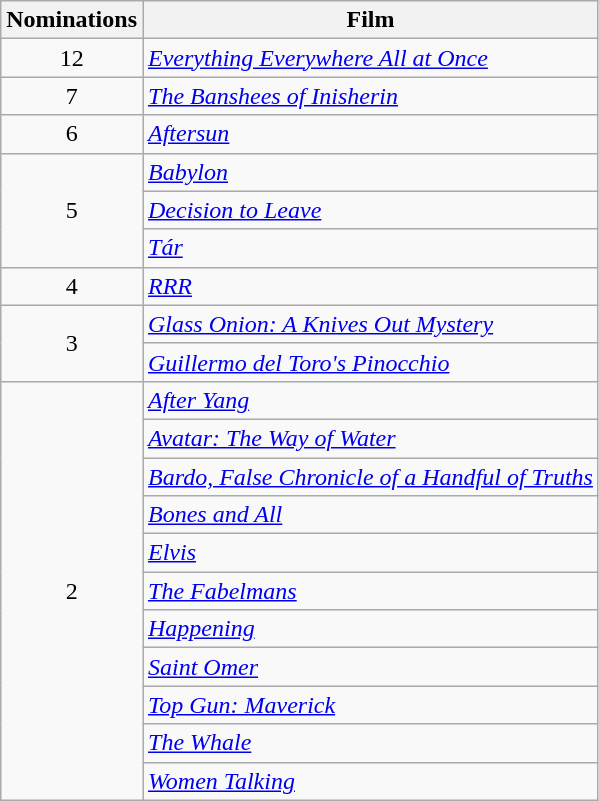<table class="wikitable">
<tr>
<th>Nominations</th>
<th>Film</th>
</tr>
<tr>
<td style="text-align:center;">12</td>
<td><em><a href='#'>Everything Everywhere All at Once</a></em></td>
</tr>
<tr>
<td style="text-align:center;">7</td>
<td><em><a href='#'>The Banshees of Inisherin</a></em></td>
</tr>
<tr>
<td style="text-align:center;">6</td>
<td><em><a href='#'>Aftersun</a></em></td>
</tr>
<tr>
<td style="text-align:center;" rowspan="3">5</td>
<td><em><a href='#'>Babylon</a></em></td>
</tr>
<tr>
<td><em><a href='#'>Decision to Leave</a></em></td>
</tr>
<tr>
<td><em><a href='#'>Tár</a></em></td>
</tr>
<tr>
<td style="text-align:center;">4</td>
<td><em><a href='#'>RRR</a></em></td>
</tr>
<tr>
<td style="text-align:center;" rowspan="2">3</td>
<td><em><a href='#'>Glass Onion: A Knives Out Mystery</a></em></td>
</tr>
<tr>
<td><em><a href='#'>Guillermo del Toro's Pinocchio</a></em></td>
</tr>
<tr>
<td style="text-align:center;" rowspan="11">2</td>
<td><em><a href='#'>After Yang</a></em></td>
</tr>
<tr>
<td><em><a href='#'>Avatar: The Way of Water</a></em></td>
</tr>
<tr>
<td><em><a href='#'>Bardo, False Chronicle of a Handful of Truths</a></em></td>
</tr>
<tr>
<td><em><a href='#'>Bones and All</a></em></td>
</tr>
<tr>
<td><em><a href='#'>Elvis</a></em></td>
</tr>
<tr>
<td><em><a href='#'>The Fabelmans</a></em></td>
</tr>
<tr>
<td><em><a href='#'>Happening</a></em></td>
</tr>
<tr>
<td><em><a href='#'>Saint Omer</a></em></td>
</tr>
<tr>
<td><em><a href='#'>Top Gun: Maverick</a></em></td>
</tr>
<tr>
<td><em><a href='#'>The Whale</a></em></td>
</tr>
<tr>
<td><em><a href='#'>Women Talking</a></em></td>
</tr>
</table>
